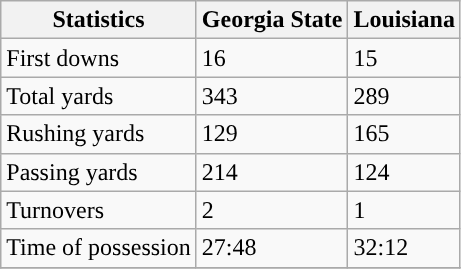<table class="wikitable">
<tr>
<th>Statistics</th>
<th>Georgia State</th>
<th>Louisiana</th>
</tr>
<tr>
<td>First downs</td>
<td>16</td>
<td>15</td>
</tr>
<tr>
<td>Total yards</td>
<td>343</td>
<td>289</td>
</tr>
<tr>
<td>Rushing yards</td>
<td>129</td>
<td>165</td>
</tr>
<tr>
<td>Passing yards</td>
<td>214</td>
<td>124</td>
</tr>
<tr>
<td>Turnovers</td>
<td>2</td>
<td>1</td>
</tr>
<tr>
<td>Time of possession</td>
<td>27:48</td>
<td>32:12</td>
</tr>
<tr>
</tr>
</table>
